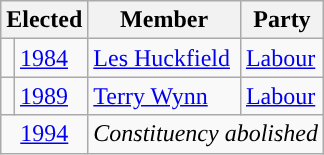<table class="wikitable">
<tr>
<th colspan = "2">Elected</th>
<th>Member</th>
<th>Party</th>
</tr>
<tr>
<td style="background-color: "></td>
<td><a href='#'>1984</a></td>
<td><a href='#'>Les Huckfield</a></td>
<td><a href='#'>Labour</a></td>
</tr>
<tr>
<td style="background-color: "></td>
<td><a href='#'>1989</a></td>
<td><a href='#'>Terry Wynn</a></td>
<td><a href='#'>Labour</a></td>
</tr>
<tr>
<td colspan="2" align="center"><a href='#'>1994</a></td>
<td colspan="2"><em>Constituency abolished</em></td>
</tr>
</table>
